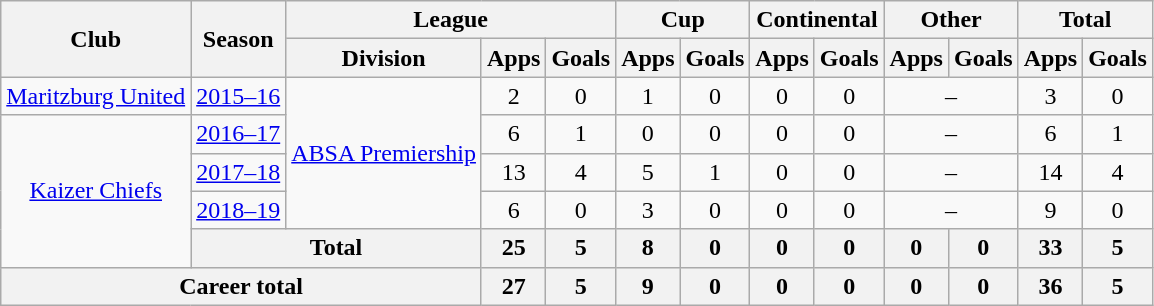<table class="wikitable" style="text-align: center">
<tr>
<th rowspan="2">Club</th>
<th rowspan="2">Season</th>
<th colspan="3">League</th>
<th colspan="2">Cup</th>
<th colspan="2">Continental</th>
<th colspan="2">Other</th>
<th colspan="2">Total</th>
</tr>
<tr>
<th>Division</th>
<th>Apps</th>
<th>Goals</th>
<th>Apps</th>
<th>Goals</th>
<th>Apps</th>
<th>Goals</th>
<th>Apps</th>
<th>Goals</th>
<th>Apps</th>
<th>Goals</th>
</tr>
<tr>
<td><a href='#'>Maritzburg United</a></td>
<td><a href='#'>2015–16</a></td>
<td rowspan="4"><a href='#'>ABSA Premiership</a></td>
<td>2</td>
<td>0</td>
<td>1</td>
<td>0</td>
<td>0</td>
<td>0</td>
<td colspan="2">–</td>
<td>3</td>
<td>0</td>
</tr>
<tr>
<td rowspan="4"><a href='#'>Kaizer Chiefs</a></td>
<td><a href='#'>2016–17</a></td>
<td>6</td>
<td>1</td>
<td>0</td>
<td>0</td>
<td>0</td>
<td>0</td>
<td colspan="2">–</td>
<td>6</td>
<td>1</td>
</tr>
<tr>
<td><a href='#'>2017–18</a></td>
<td>13</td>
<td>4</td>
<td>5</td>
<td>1</td>
<td>0</td>
<td>0</td>
<td colspan="2">–</td>
<td>14</td>
<td>4</td>
</tr>
<tr>
<td><a href='#'>2018–19</a></td>
<td>6</td>
<td>0</td>
<td>3</td>
<td>0</td>
<td>0</td>
<td>0</td>
<td colspan="2">–</td>
<td>9</td>
<td>0</td>
</tr>
<tr>
<th colspan="2"><strong>Total</strong></th>
<th>25</th>
<th>5</th>
<th>8</th>
<th>0</th>
<th>0</th>
<th>0</th>
<th>0</th>
<th>0</th>
<th>33</th>
<th>5</th>
</tr>
<tr>
<th colspan="3"><strong>Career total</strong></th>
<th>27</th>
<th>5</th>
<th>9</th>
<th>0</th>
<th>0</th>
<th>0</th>
<th>0</th>
<th>0</th>
<th>36</th>
<th>5</th>
</tr>
</table>
